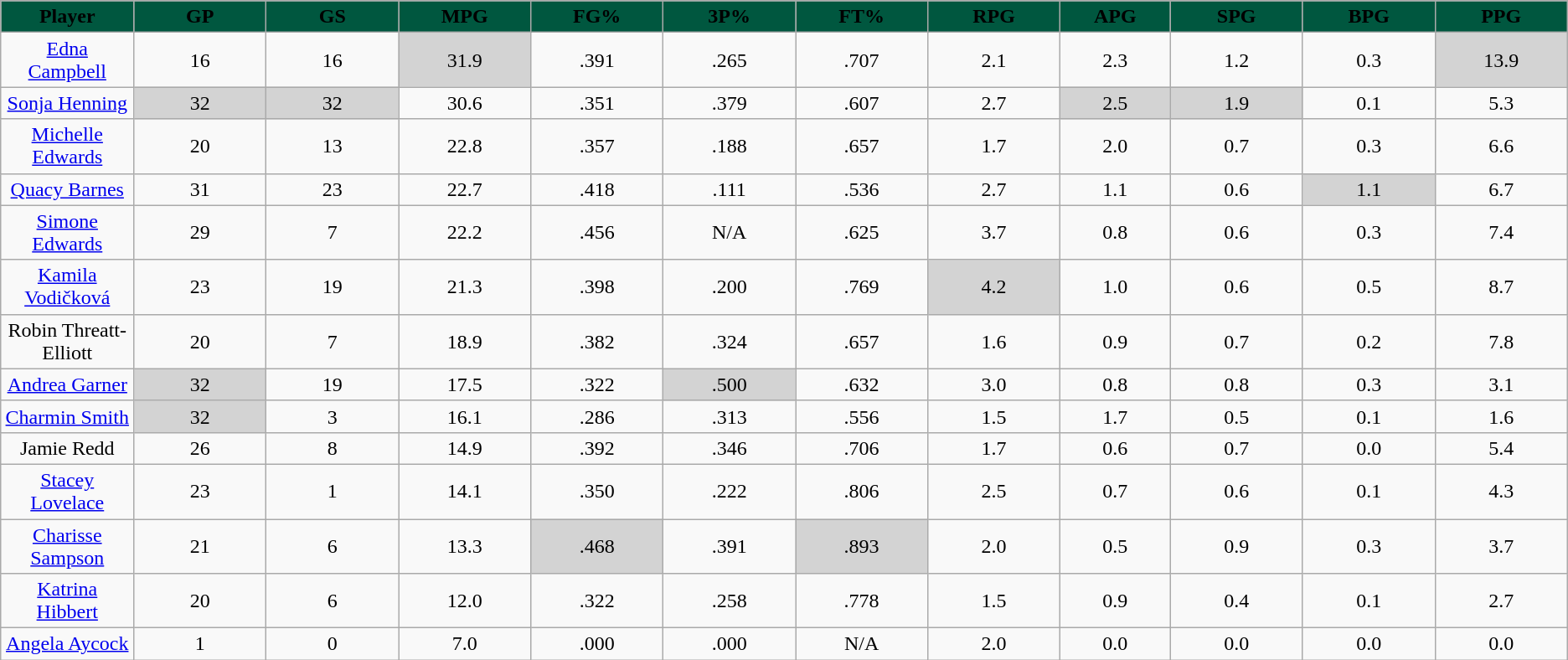<table class="wikitable sortable" style="text-align:center;">
<tr>
<th style="background: #00573F" width="6%"><span>Player</span></th>
<th style="background: #00573F" width="6%"><span>GP</span></th>
<th style="background: #00573F" width="6%"><span>GS</span></th>
<th style="background: #00573F" width="6%"><span>MPG</span></th>
<th style="background: #00573F" width="6%"><span>FG%</span></th>
<th style="background: #00573F" width="6%"><span>3P%</span></th>
<th style="background: #00573F" width="6%"><span>FT%</span></th>
<th style="background: #00573F" width="6%"><span>RPG</span></th>
<th style="background: #00573F" width="5%"><span>APG</span></th>
<th style="background: #00573F" width="6%"><span>SPG</span></th>
<th style="background: #00573F" width="6%"><span>BPG</span></th>
<th style="background: #00573F" width="6%"><span>PPG</span></th>
</tr>
<tr>
<td><a href='#'>Edna Campbell</a></td>
<td>16</td>
<td>16</td>
<td style="background:#D3D3D3;">31.9</td>
<td>.391</td>
<td>.265</td>
<td>.707</td>
<td>2.1</td>
<td>2.3</td>
<td>1.2</td>
<td>0.3</td>
<td style="background:#D3D3D3;">13.9</td>
</tr>
<tr>
<td><a href='#'>Sonja Henning</a></td>
<td style="background:#D3D3D3;">32</td>
<td style="background:#D3D3D3;">32</td>
<td>30.6</td>
<td>.351</td>
<td>.379</td>
<td>.607</td>
<td>2.7</td>
<td style="background:#D3D3D3;">2.5</td>
<td style="background:#D3D3D3;">1.9</td>
<td>0.1</td>
<td>5.3</td>
</tr>
<tr>
<td><a href='#'>Michelle Edwards</a></td>
<td>20</td>
<td>13</td>
<td>22.8</td>
<td>.357</td>
<td>.188</td>
<td>.657</td>
<td>1.7</td>
<td>2.0</td>
<td>0.7</td>
<td>0.3</td>
<td>6.6</td>
</tr>
<tr>
<td><a href='#'>Quacy Barnes</a></td>
<td>31</td>
<td>23</td>
<td>22.7</td>
<td>.418</td>
<td>.111</td>
<td>.536</td>
<td>2.7</td>
<td>1.1</td>
<td>0.6</td>
<td style="background:#D3D3D3;">1.1</td>
<td>6.7</td>
</tr>
<tr>
<td><a href='#'>Simone Edwards</a></td>
<td>29</td>
<td>7</td>
<td>22.2</td>
<td>.456</td>
<td>N/A</td>
<td>.625</td>
<td>3.7</td>
<td>0.8</td>
<td>0.6</td>
<td>0.3</td>
<td>7.4</td>
</tr>
<tr>
<td><a href='#'>Kamila Vodičková</a></td>
<td>23</td>
<td>19</td>
<td>21.3</td>
<td>.398</td>
<td>.200</td>
<td>.769</td>
<td style="background:#D3D3D3;">4.2</td>
<td>1.0</td>
<td>0.6</td>
<td>0.5</td>
<td>8.7</td>
</tr>
<tr>
<td>Robin Threatt-Elliott</td>
<td>20</td>
<td>7</td>
<td>18.9</td>
<td>.382</td>
<td>.324</td>
<td>.657</td>
<td>1.6</td>
<td>0.9</td>
<td>0.7</td>
<td>0.2</td>
<td>7.8</td>
</tr>
<tr>
<td><a href='#'>Andrea Garner</a></td>
<td style="background:#D3D3D3;">32</td>
<td>19</td>
<td>17.5</td>
<td>.322</td>
<td style="background:#D3D3D3;">.500</td>
<td>.632</td>
<td>3.0</td>
<td>0.8</td>
<td>0.8</td>
<td>0.3</td>
<td>3.1</td>
</tr>
<tr>
<td><a href='#'>Charmin Smith</a></td>
<td style="background:#D3D3D3;">32</td>
<td>3</td>
<td>16.1</td>
<td>.286</td>
<td>.313</td>
<td>.556</td>
<td>1.5</td>
<td>1.7</td>
<td>0.5</td>
<td>0.1</td>
<td>1.6</td>
</tr>
<tr>
<td>Jamie Redd</td>
<td>26</td>
<td>8</td>
<td>14.9</td>
<td>.392</td>
<td>.346</td>
<td>.706</td>
<td>1.7</td>
<td>0.6</td>
<td>0.7</td>
<td>0.0</td>
<td>5.4</td>
</tr>
<tr>
<td><a href='#'>Stacey Lovelace</a></td>
<td>23</td>
<td>1</td>
<td>14.1</td>
<td>.350</td>
<td>.222</td>
<td>.806</td>
<td>2.5</td>
<td>0.7</td>
<td>0.6</td>
<td>0.1</td>
<td>4.3</td>
</tr>
<tr>
<td><a href='#'>Charisse Sampson</a></td>
<td>21</td>
<td>6</td>
<td>13.3</td>
<td style="background:#D3D3D3;">.468</td>
<td>.391</td>
<td style="background:#D3D3D3;">.893</td>
<td>2.0</td>
<td>0.5</td>
<td>0.9</td>
<td>0.3</td>
<td>3.7</td>
</tr>
<tr>
<td><a href='#'>Katrina Hibbert</a></td>
<td>20</td>
<td>6</td>
<td>12.0</td>
<td>.322</td>
<td>.258</td>
<td>.778</td>
<td>1.5</td>
<td>0.9</td>
<td>0.4</td>
<td>0.1</td>
<td>2.7</td>
</tr>
<tr>
<td><a href='#'>Angela Aycock</a></td>
<td>1</td>
<td>0</td>
<td>7.0</td>
<td>.000</td>
<td>.000</td>
<td>N/A</td>
<td>2.0</td>
<td>0.0</td>
<td>0.0</td>
<td>0.0</td>
<td>0.0</td>
</tr>
</table>
